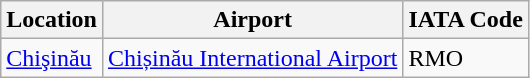<table class="wikitable">
<tr>
<th>Location</th>
<th>Airport</th>
<th>IATA Code</th>
</tr>
<tr>
<td><a href='#'>Chişinău</a></td>
<td><a href='#'>Chișinău International Airport</a></td>
<td>RMO</td>
</tr>
</table>
